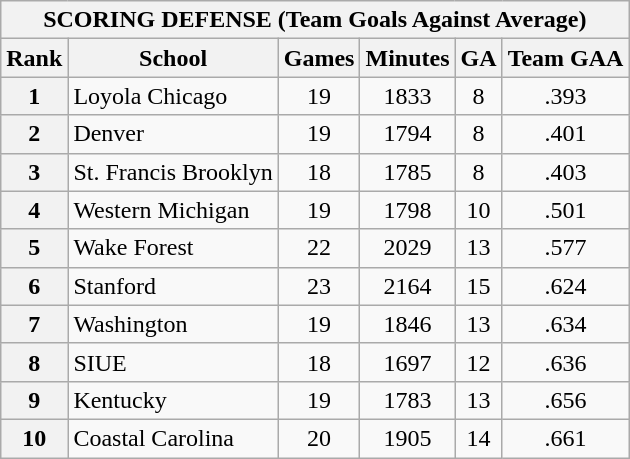<table class="wikitable">
<tr>
<th colspan=6>SCORING DEFENSE (Team Goals Against Average)</th>
</tr>
<tr>
<th>Rank</th>
<th>School</th>
<th>Games</th>
<th>Minutes</th>
<th>GA</th>
<th>Team GAA</th>
</tr>
<tr>
<th>1</th>
<td>Loyola Chicago</td>
<td style="text-align:center;">19</td>
<td style="text-align:center;">1833</td>
<td style="text-align:center;">8</td>
<td style="text-align:center;">.393</td>
</tr>
<tr>
<th>2</th>
<td>Denver</td>
<td style="text-align:center;">19</td>
<td style="text-align:center;">1794</td>
<td style="text-align:center;">8</td>
<td style="text-align:center;">.401</td>
</tr>
<tr>
<th>3</th>
<td>St. Francis Brooklyn</td>
<td style="text-align:center;">18</td>
<td style="text-align:center;">1785</td>
<td style="text-align:center;">8</td>
<td style="text-align:center;">.403</td>
</tr>
<tr>
<th>4</th>
<td>Western Michigan</td>
<td style="text-align:center;">19</td>
<td style="text-align:center;">1798</td>
<td style="text-align:center;">10</td>
<td style="text-align:center;">.501</td>
</tr>
<tr>
<th>5</th>
<td>Wake Forest</td>
<td style="text-align:center;">22</td>
<td style="text-align:center;">2029</td>
<td style="text-align:center;">13</td>
<td style="text-align:center;">.577</td>
</tr>
<tr>
<th>6</th>
<td>Stanford</td>
<td style="text-align:center;">23</td>
<td style="text-align:center;">2164</td>
<td style="text-align:center;">15</td>
<td style="text-align:center;">.624</td>
</tr>
<tr>
<th>7</th>
<td>Washington</td>
<td style="text-align:center;">19</td>
<td style="text-align:center;">1846</td>
<td style="text-align:center;">13</td>
<td style="text-align:center;">.634</td>
</tr>
<tr>
<th>8</th>
<td>SIUE</td>
<td style="text-align:center;">18</td>
<td style="text-align:center;">1697</td>
<td style="text-align:center;">12</td>
<td style="text-align:center;">.636</td>
</tr>
<tr>
<th>9</th>
<td>Kentucky</td>
<td style="text-align:center;">19</td>
<td style="text-align:center;">1783</td>
<td style="text-align:center;">13</td>
<td style="text-align:center;">.656</td>
</tr>
<tr>
<th>10</th>
<td>Coastal Carolina</td>
<td style="text-align:center;">20</td>
<td style="text-align:center;">1905</td>
<td style="text-align:center;">14</td>
<td style="text-align:center;">.661</td>
</tr>
</table>
